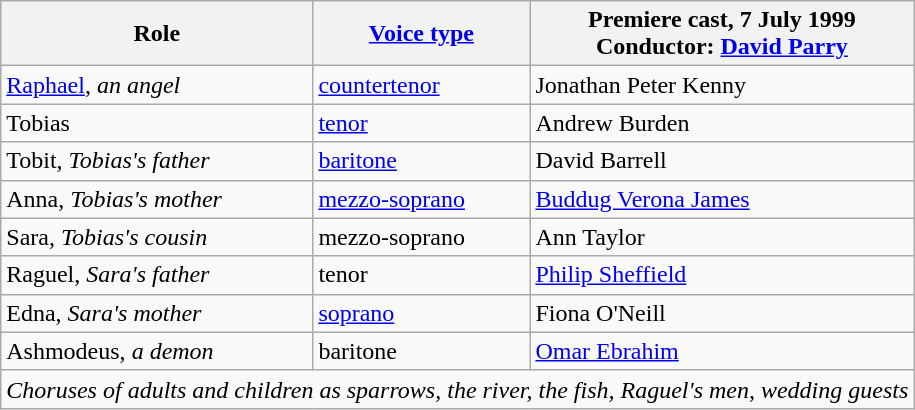<table class="wikitable">
<tr>
<th>Role</th>
<th><a href='#'>Voice type</a></th>
<th>Premiere cast, 7 July 1999 <br>Conductor: <a href='#'>David Parry</a></th>
</tr>
<tr>
<td><a href='#'>Raphael</a>, <em>an angel</em></td>
<td><a href='#'>countertenor</a></td>
<td>Jonathan Peter Kenny</td>
</tr>
<tr>
<td>Tobias</td>
<td><a href='#'>tenor</a></td>
<td>Andrew Burden</td>
</tr>
<tr>
<td>Tobit, <em>Tobias's father</em></td>
<td><a href='#'>baritone</a></td>
<td>David Barrell</td>
</tr>
<tr>
<td>Anna, <em>Tobias's mother</em></td>
<td><a href='#'>mezzo-soprano</a></td>
<td><a href='#'>Buddug Verona James</a></td>
</tr>
<tr>
<td>Sara, <em>Tobias's cousin</em></td>
<td>mezzo-soprano</td>
<td>Ann Taylor</td>
</tr>
<tr>
<td>Raguel, <em>Sara's father</em></td>
<td>tenor</td>
<td><a href='#'>Philip Sheffield</a></td>
</tr>
<tr>
<td>Edna, <em>Sara's mother</em></td>
<td><a href='#'>soprano</a></td>
<td>Fiona O'Neill</td>
</tr>
<tr>
<td>Ashmodeus, <em>a demon</em></td>
<td>baritone</td>
<td><a href='#'>Omar Ebrahim</a></td>
</tr>
<tr>
<td colspan="3"><em>Choruses of adults and children as sparrows, the river, the fish, Raguel's men, wedding guests</em></td>
</tr>
</table>
